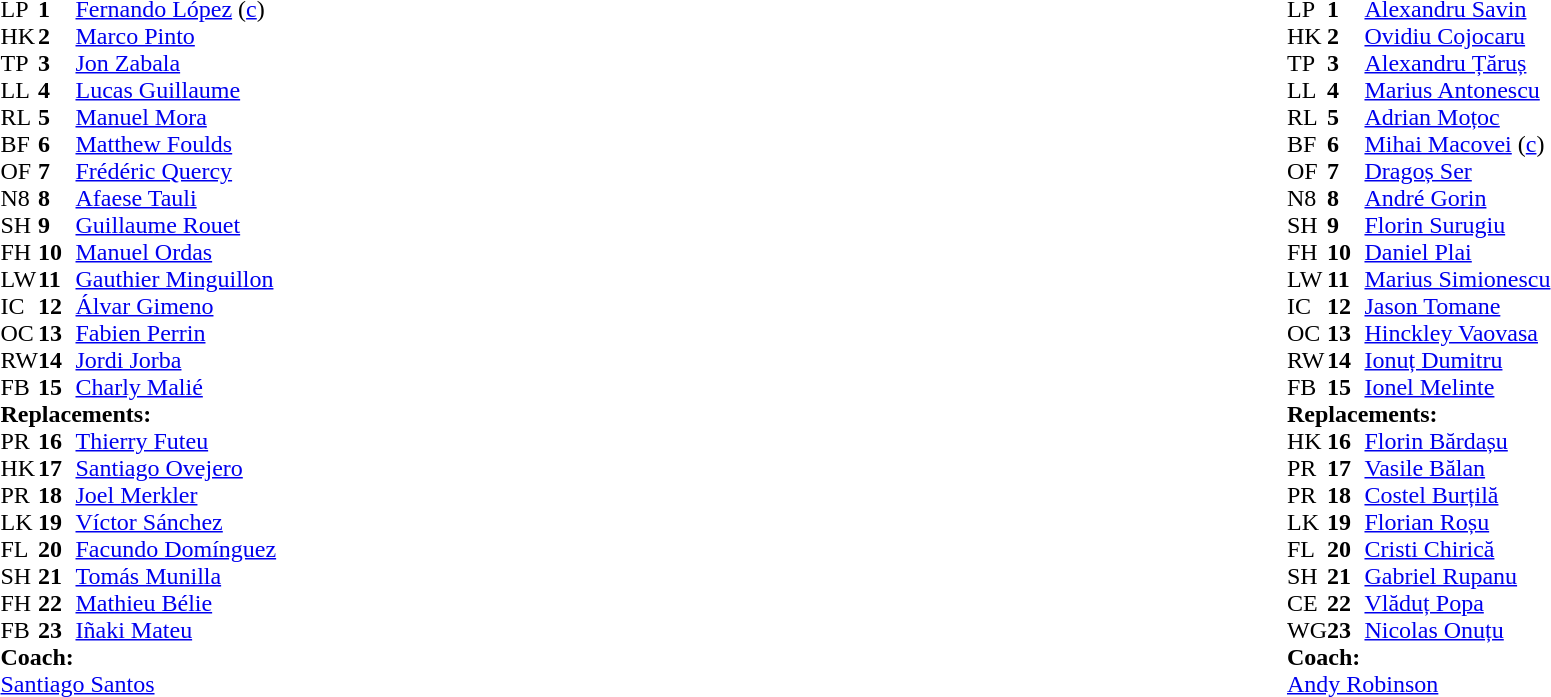<table style="width:100%">
<tr>
<td style="vertical-align:top; width:50%"><br><table cellspacing="0" cellpadding="0">
<tr>
<th width="25"></th>
<th width="25"></th>
</tr>
<tr>
<td>LP</td>
<td><strong>1</strong></td>
<td><a href='#'>Fernando López</a> (<a href='#'>c</a>)</td>
<td></td>
<td></td>
</tr>
<tr>
<td>HK</td>
<td><strong>2</strong></td>
<td><a href='#'>Marco Pinto</a></td>
<td></td>
<td></td>
</tr>
<tr>
<td>TP</td>
<td><strong>3</strong></td>
<td><a href='#'>Jon Zabala</a></td>
<td></td>
<td></td>
</tr>
<tr>
<td>LL</td>
<td><strong>4</strong></td>
<td><a href='#'>Lucas Guillaume</a></td>
<td></td>
<td></td>
</tr>
<tr>
<td>RL</td>
<td><strong>5</strong></td>
<td><a href='#'>Manuel Mora</a></td>
<td></td>
<td></td>
</tr>
<tr>
<td>BF</td>
<td><strong>6</strong></td>
<td><a href='#'>Matthew Foulds</a></td>
<td></td>
<td></td>
</tr>
<tr>
<td>OF</td>
<td><strong>7</strong></td>
<td><a href='#'>Frédéric Quercy</a></td>
<td></td>
<td></td>
</tr>
<tr>
<td>N8</td>
<td><strong>8</strong></td>
<td><a href='#'>Afaese Tauli</a></td>
<td> </td>
<td></td>
</tr>
<tr>
<td>SH</td>
<td><strong>9</strong></td>
<td><a href='#'>Guillaume Rouet</a></td>
<td></td>
<td></td>
</tr>
<tr>
<td>FH</td>
<td><strong>10</strong></td>
<td><a href='#'>Manuel Ordas</a></td>
<td></td>
<td></td>
</tr>
<tr>
<td>LW</td>
<td><strong>11</strong></td>
<td><a href='#'>Gauthier Minguillon</a></td>
<td></td>
<td></td>
</tr>
<tr>
<td>IC</td>
<td><strong>12</strong></td>
<td><a href='#'>Álvar Gimeno</a></td>
<td></td>
<td></td>
</tr>
<tr>
<td>OC</td>
<td><strong>13</strong></td>
<td><a href='#'>Fabien Perrin</a></td>
<td></td>
<td></td>
</tr>
<tr>
<td>RW</td>
<td><strong>14</strong></td>
<td><a href='#'>Jordi Jorba</a></td>
<td></td>
<td></td>
</tr>
<tr>
<td>FB</td>
<td><strong>15</strong></td>
<td><a href='#'>Charly Malié</a></td>
<td></td>
<td></td>
</tr>
<tr>
<td colspan="4"><strong>Replacements:</strong></td>
</tr>
<tr>
<td>PR</td>
<td><strong>16</strong></td>
<td><a href='#'>Thierry Futeu</a></td>
<td></td>
<td></td>
</tr>
<tr>
<td>HK</td>
<td><strong>17</strong></td>
<td><a href='#'>Santiago Ovejero</a></td>
<td></td>
<td></td>
</tr>
<tr>
<td>PR</td>
<td><strong>18</strong></td>
<td><a href='#'>Joel Merkler</a></td>
<td></td>
<td></td>
</tr>
<tr>
<td>LK</td>
<td><strong>19</strong></td>
<td><a href='#'>Víctor Sánchez</a></td>
<td></td>
<td></td>
</tr>
<tr>
<td>FL</td>
<td><strong>20</strong></td>
<td><a href='#'>Facundo Domínguez</a></td>
<td></td>
<td></td>
</tr>
<tr>
<td>SH</td>
<td><strong>21</strong></td>
<td><a href='#'>Tomás Munilla</a></td>
<td></td>
<td></td>
</tr>
<tr>
<td>FH</td>
<td><strong>22</strong></td>
<td><a href='#'>Mathieu Bélie</a></td>
<td></td>
<td></td>
</tr>
<tr>
<td>FB</td>
<td><strong>23</strong></td>
<td><a href='#'>Iñaki Mateu</a></td>
<td></td>
<td></td>
</tr>
<tr>
<td colspan="4"><strong>Coach:</strong></td>
</tr>
<tr>
<td colspan="4"><a href='#'>Santiago Santos</a></td>
</tr>
</table>
</td>
<td style="vertical-align:top"></td>
<td style="vertical-align:top; width:50%"><br><table cellspacing="0" cellpadding="0" style="margin:auto">
<tr>
<th width="25"></th>
<th width="25"></th>
</tr>
<tr>
<td>LP</td>
<td><strong>1</strong></td>
<td><a href='#'>Alexandru Savin</a></td>
<td></td>
<td></td>
</tr>
<tr>
<td>HK</td>
<td><strong>2</strong></td>
<td><a href='#'>Ovidiu Cojocaru</a></td>
<td></td>
<td></td>
</tr>
<tr>
<td>TP</td>
<td><strong>3</strong></td>
<td><a href='#'>Alexandru Țăruș</a></td>
<td></td>
<td></td>
</tr>
<tr>
<td>LL</td>
<td><strong>4</strong></td>
<td><a href='#'>Marius Antonescu</a></td>
<td></td>
<td></td>
</tr>
<tr>
<td>RL</td>
<td><strong>5</strong></td>
<td><a href='#'>Adrian Moțoc</a></td>
<td></td>
<td></td>
</tr>
<tr>
<td>BF</td>
<td><strong>6</strong></td>
<td><a href='#'>Mihai Macovei</a> (<a href='#'>c</a>)</td>
<td></td>
</tr>
<tr>
<td>OF</td>
<td><strong>7</strong></td>
<td><a href='#'>Dragoș Ser</a></td>
<td></td>
<td></td>
</tr>
<tr>
<td>N8</td>
<td><strong>8</strong></td>
<td><a href='#'>André Gorin</a></td>
<td></td>
<td></td>
</tr>
<tr>
<td>SH</td>
<td><strong>9</strong></td>
<td><a href='#'>Florin Surugiu</a></td>
<td></td>
<td></td>
</tr>
<tr>
<td>FH</td>
<td><strong>10</strong></td>
<td><a href='#'>Daniel Plai</a></td>
<td></td>
<td></td>
</tr>
<tr>
<td>LW</td>
<td><strong>11</strong></td>
<td><a href='#'>Marius Simionescu</a></td>
<td></td>
<td></td>
</tr>
<tr>
<td>IC</td>
<td><strong>12</strong></td>
<td><a href='#'>Jason Tomane</a></td>
<td></td>
<td></td>
</tr>
<tr>
<td>OC</td>
<td><strong>13</strong></td>
<td><a href='#'>Hinckley Vaovasa</a></td>
<td></td>
<td></td>
</tr>
<tr>
<td>RW</td>
<td><strong>14</strong></td>
<td><a href='#'>Ionuț Dumitru</a></td>
<td></td>
<td></td>
</tr>
<tr>
<td>FB</td>
<td><strong>15</strong></td>
<td><a href='#'>Ionel Melinte</a></td>
<td></td>
<td></td>
</tr>
<tr>
<td colspan="4"><strong>Replacements:</strong></td>
</tr>
<tr>
<td>HK</td>
<td><strong>16</strong></td>
<td><a href='#'>Florin Bărdașu</a></td>
<td></td>
<td></td>
</tr>
<tr>
<td>PR</td>
<td><strong>17</strong></td>
<td><a href='#'>Vasile Bălan</a></td>
<td></td>
<td></td>
</tr>
<tr>
<td>PR</td>
<td><strong>18</strong></td>
<td><a href='#'>Costel Burțilă</a></td>
<td></td>
<td></td>
</tr>
<tr>
<td>LK</td>
<td><strong>19</strong></td>
<td><a href='#'>Florian Roșu</a></td>
<td></td>
<td></td>
</tr>
<tr>
<td>FL</td>
<td><strong>20</strong></td>
<td><a href='#'>Cristi Chirică</a></td>
<td></td>
<td></td>
</tr>
<tr>
<td>SH</td>
<td><strong>21</strong></td>
<td><a href='#'>Gabriel Rupanu</a></td>
<td></td>
<td></td>
</tr>
<tr>
<td>CE</td>
<td><strong>22</strong></td>
<td><a href='#'>Vlăduț Popa</a></td>
<td></td>
<td></td>
</tr>
<tr>
<td>WG</td>
<td><strong>23</strong></td>
<td><a href='#'>Nicolas Onuțu</a></td>
<td></td>
<td></td>
</tr>
<tr>
<td colspan="4"><strong>Coach:</strong></td>
</tr>
<tr>
<td colspan="4"><a href='#'>Andy Robinson</a></td>
</tr>
</table>
</td>
</tr>
</table>
